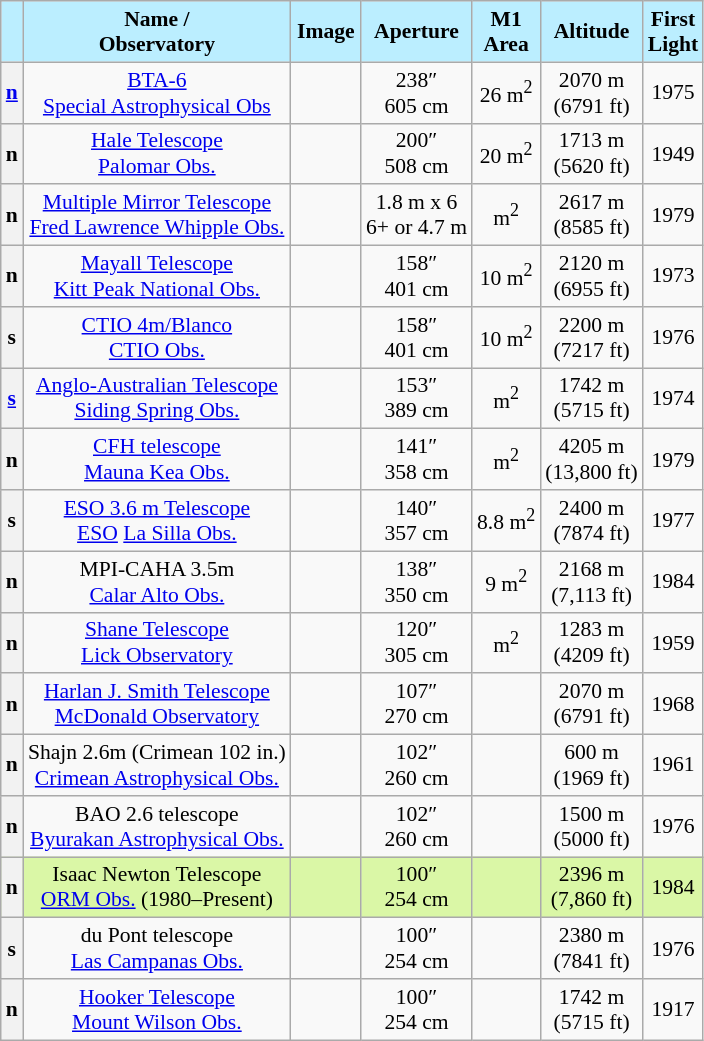<table class="wikitable" style="font-size: 90%; text-align: center;">
<tr>
<th style="background:#bef;"></th>
<th style="background:#bef;">Name /<br> Observatory</th>
<th style="width:40px; background:#bef;">Image</th>
<th style="background:#bef;">Aperture</th>
<th style="background:#bef;">M1 <br> Area</th>
<th style="background:#bef;">Altitude</th>
<th style="background:#bef;">First <br>Light</th>
</tr>
<tr>
<th><a href='#'>n</a></th>
<td><a href='#'>BTA-6</a> <br> <a href='#'>Special Astrophysical Obs</a></td>
<td></td>
<td>238″ <br> 605 cm</td>
<td>26 m<sup>2</sup></td>
<td>2070 m <br> (6791 ft)</td>
<td>1975</td>
</tr>
<tr>
<th>n</th>
<td><a href='#'>Hale Telescope</a> <br> <a href='#'>Palomar Obs.</a></td>
<td></td>
<td>200″ <br> 508 cm</td>
<td>20 m<sup>2</sup></td>
<td>1713 m <br> (5620 ft)</td>
<td>1949</td>
</tr>
<tr>
<th>n</th>
<td><a href='#'>Multiple Mirror Telescope</a> <br><a href='#'>Fred Lawrence Whipple Obs.</a></td>
<td></td>
<td>1.8 m x 6 <br> 6+ or 4.7 m</td>
<td>m<sup>2</sup></td>
<td>2617 m <br> (8585 ft)</td>
<td>1979</td>
</tr>
<tr>
<th>n</th>
<td><a href='#'>Mayall Telescope</a> <br> <a href='#'>Kitt Peak National Obs.</a></td>
<td></td>
<td>158″ <br> 401 cm</td>
<td>10 m<sup>2</sup></td>
<td>2120 m <br> (6955 ft) </td>
<td>1973</td>
</tr>
<tr>
<th>s</th>
<td><a href='#'>CTIO 4m/Blanco</a> <br> <a href='#'>CTIO Obs.</a></td>
<td></td>
<td>158″ <br> 401 cm</td>
<td>10 m<sup>2</sup></td>
<td>2200 m <br> (7217 ft)</td>
<td>1976</td>
</tr>
<tr>
<th><a href='#'>s</a></th>
<td><a href='#'>Anglo-Australian Telescope</a> <br> <a href='#'>Siding Spring Obs.</a></td>
<td></td>
<td>153″ <br> 389 cm</td>
<td>m<sup>2</sup></td>
<td>1742 m <br>(5715 ft)</td>
<td>1974</td>
</tr>
<tr>
<th>n</th>
<td><a href='#'>CFH telescope</a><br><a href='#'>Mauna Kea Obs.</a></td>
<td></td>
<td>141″ <br> 358 cm</td>
<td>m<sup>2</sup></td>
<td>4205 m <br> (13,800 ft)</td>
<td>1979</td>
</tr>
<tr>
<th>s</th>
<td><a href='#'>ESO 3.6 m Telescope</a> <br> <a href='#'>ESO</a> <a href='#'>La Silla Obs.</a></td>
<td></td>
<td>140″ <br> 357 cm</td>
<td>8.8 m<sup>2</sup> </td>
<td>2400 m  <br> (7874 ft)</td>
<td>1977</td>
</tr>
<tr>
<th>n</th>
<td>MPI-CAHA 3.5m <br> <a href='#'>Calar Alto Obs.</a></td>
<td></td>
<td>138″ <br> 350 cm</td>
<td>9 m<sup>2</sup><br></td>
<td>2168 m <br> (7,113 ft)</td>
<td>1984</td>
</tr>
<tr>
<th>n</th>
<td><a href='#'>Shane Telescope</a> <br> <a href='#'>Lick Observatory</a></td>
<td></td>
<td>120″ <br> 305 cm</td>
<td>m<sup>2</sup></td>
<td>1283 m <br>(4209 ft)</td>
<td>1959</td>
</tr>
<tr>
<th>n</th>
<td><a href='#'>Harlan J. Smith Telescope</a> <br> <a href='#'>McDonald Observatory</a></td>
<td></td>
<td>107″ <br> 270 cm</td>
<td></td>
<td>2070 m <br> (6791 ft)</td>
<td>1968</td>
</tr>
<tr>
<th>n</th>
<td>Shajn 2.6m (Crimean 102 in.) <br> <a href='#'>Crimean Astrophysical Obs.</a></td>
<td></td>
<td>102″ <br> 260 cm</td>
<td></td>
<td>600 m <br> (1969 ft) </td>
<td>1961</td>
</tr>
<tr>
<th>n</th>
<td>BAO 2.6 telescope <br> <a href='#'>Byurakan Astrophysical Obs.</a></td>
<td></td>
<td>102″ <br> 260 cm</td>
<td></td>
<td>1500 m  <br> (5000 ft)</td>
<td>1976</td>
</tr>
<tr style="background:#DAF7A6" >
<th>n</th>
<td>Isaac Newton Telescope <br><a href='#'>ORM Obs.</a> (1980–Present)</td>
<td></td>
<td>100″ <br> 254 cm</td>
<td></td>
<td>2396 m <br>(7,860 ft)</td>
<td>1984 </td>
</tr>
<tr>
<th>s</th>
<td>du Pont telescope<br> <a href='#'>Las Campanas Obs.</a></td>
<td></td>
<td>100″ <br> 254 cm</td>
<td></td>
<td>2380 m <br>(7841 ft)</td>
<td>1976</td>
</tr>
<tr>
<th>n</th>
<td><a href='#'>Hooker Telescope</a> <br> <a href='#'>Mount Wilson Obs.</a></td>
<td></td>
<td>100″ <br> 254 cm</td>
<td></td>
<td>1742 m <br>(5715 ft)</td>
<td>1917 </td>
</tr>
</table>
